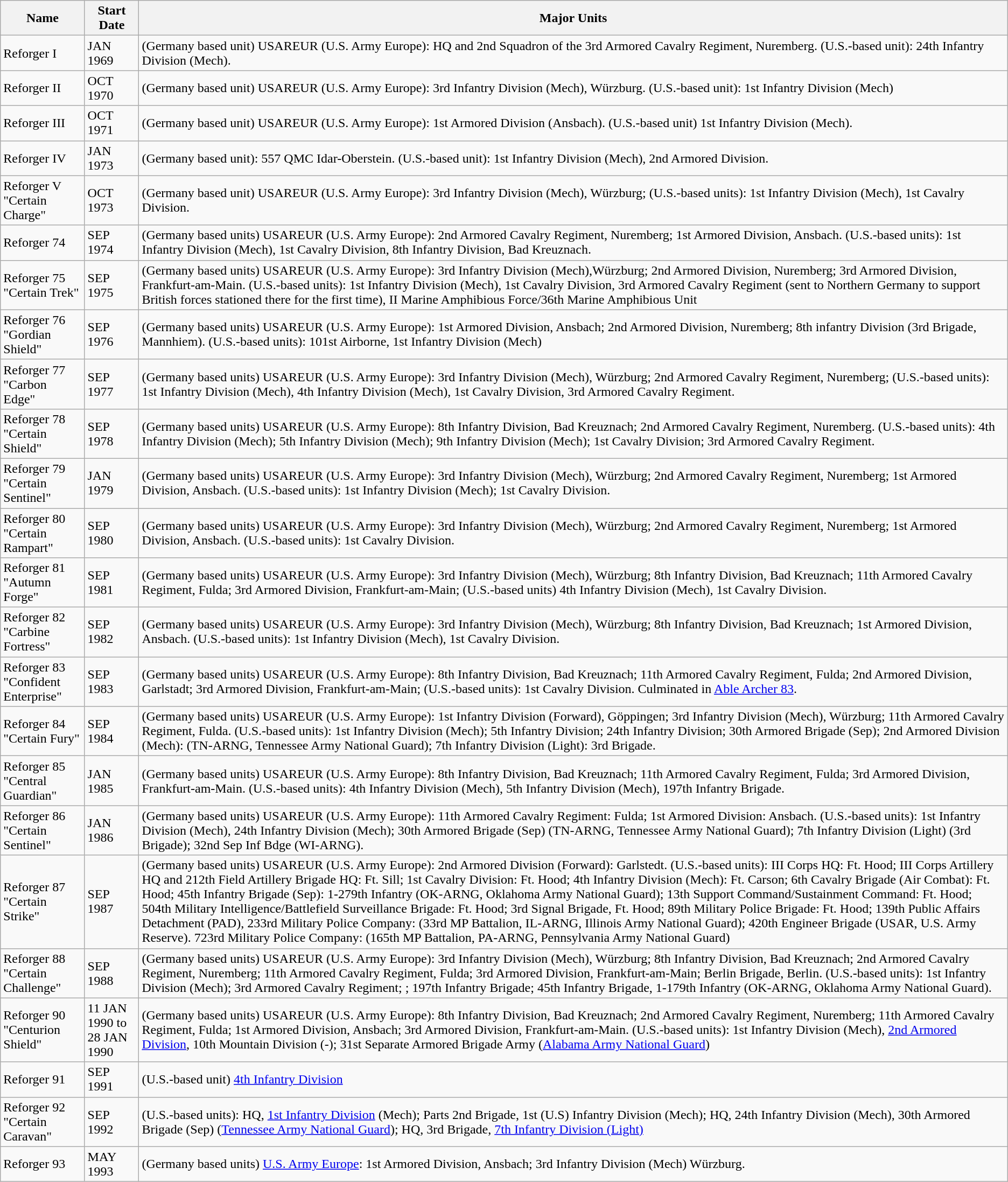<table class="wikitable" border="1">
<tr>
<th>Name</th>
<th>Start Date</th>
<th>Major Units</th>
</tr>
<tr>
<td>Reforger I</td>
<td>JAN 1969</td>
<td>(Germany based unit) USAREUR (U.S. Army Europe): HQ and 2nd Squadron of the 3rd Armored Cavalry Regiment, Nuremberg. (U.S.-based unit): 24th Infantry Division (Mech).</td>
</tr>
<tr>
<td>Reforger II</td>
<td>OCT 1970</td>
<td>(Germany based unit) USAREUR (U.S. Army Europe): 3rd Infantry Division (Mech), Würzburg. (U.S.-based unit): 1st Infantry Division (Mech)</td>
</tr>
<tr>
<td>Reforger III</td>
<td>OCT 1971</td>
<td>(Germany based unit) USAREUR (U.S. Army Europe): 1st Armored Division (Ansbach). (U.S.-based unit) 1st Infantry Division (Mech).</td>
</tr>
<tr>
<td>Reforger IV</td>
<td>JAN 1973</td>
<td>(Germany based unit): 557 QMC Idar-Oberstein. (U.S.-based unit): 1st Infantry Division (Mech), 2nd Armored Division.</td>
</tr>
<tr>
<td>Reforger V "Certain Charge"</td>
<td>OCT 1973</td>
<td>(Germany based unit) USAREUR (U.S. Army Europe): 3rd Infantry Division (Mech), Würzburg; (U.S.-based units): 1st Infantry Division (Mech), 1st Cavalry Division.</td>
</tr>
<tr>
<td>Reforger 74</td>
<td>SEP 1974</td>
<td>(Germany based units) USAREUR (U.S. Army Europe): 2nd Armored Cavalry Regiment, Nuremberg; 1st Armored Division, Ansbach. (U.S.-based units): 1st Infantry Division (Mech), 1st Cavalry Division, 8th Infantry Division, Bad Kreuznach.</td>
</tr>
<tr>
<td>Reforger 75 "Certain Trek"</td>
<td>SEP 1975</td>
<td>(Germany based units) USAREUR (U.S. Army Europe): 3rd Infantry Division (Mech),Würzburg;  2nd Armored Division, Nuremberg; 3rd Armored Division, Frankfurt-am-Main. (U.S.-based units): 1st Infantry Division (Mech), 1st Cavalry Division, 3rd Armored Cavalry Regiment (sent to Northern Germany to support British forces stationed there for the first time), II Marine Amphibious Force/36th Marine Amphibious Unit</td>
</tr>
<tr>
<td>Reforger 76 "Gordian Shield"</td>
<td>SEP 1976</td>
<td>(Germany based units) USAREUR (U.S. Army Europe): 1st Armored Division, Ansbach;  2nd Armored Division, Nuremberg; 8th infantry Division (3rd Brigade, Mannhiem). (U.S.-based units): 101st Airborne, 1st Infantry Division (Mech)</td>
</tr>
<tr>
<td>Reforger 77 "Carbon Edge"</td>
<td>SEP 1977</td>
<td>(Germany based units) USAREUR (U.S. Army Europe): 3rd Infantry Division (Mech),  Würzburg; 2nd Armored Cavalry Regiment, Nuremberg; (U.S.-based units): 1st Infantry Division (Mech), 4th Infantry Division (Mech), 1st Cavalry Division, 3rd Armored Cavalry Regiment.</td>
</tr>
<tr>
<td>Reforger 78 "Certain Shield"</td>
<td>SEP 1978</td>
<td>(Germany based units) USAREUR (U.S. Army Europe): 8th Infantry Division, Bad Kreuznach; 2nd Armored Cavalry Regiment, Nuremberg. (U.S.-based units): 4th Infantry Division (Mech); 5th Infantry Division (Mech); 9th Infantry Division (Mech); 1st Cavalry Division; 3rd Armored Cavalry Regiment.</td>
</tr>
<tr>
<td>Reforger 79 "Certain Sentinel"</td>
<td>JAN 1979</td>
<td>(Germany based units) USAREUR (U.S. Army Europe):  3rd Infantry Division (Mech), Würzburg; 2nd Armored Cavalry Regiment, Nuremberg; 1st Armored Division, Ansbach. (U.S.-based units): 1st Infantry Division (Mech); 1st Cavalry Division.</td>
</tr>
<tr>
<td>Reforger 80 "Certain Rampart"</td>
<td>SEP 1980</td>
<td>(Germany based units) USAREUR (U.S. Army Europe): 3rd Infantry Division (Mech),  Würzburg; 2nd Armored Cavalry Regiment, Nuremberg; 1st Armored Division, Ansbach. (U.S.-based units): 1st Cavalry Division.</td>
</tr>
<tr>
<td>Reforger 81 "Autumn Forge"</td>
<td>SEP 1981</td>
<td>(Germany based units) USAREUR (U.S. Army Europe): 3rd Infantry Division (Mech), Würzburg; 8th Infantry Division, Bad Kreuznach; 11th Armored Cavalry Regiment, Fulda; 3rd Armored Division, Frankfurt-am-Main; (U.S.-based units) 4th Infantry Division (Mech), 1st Cavalry Division.</td>
</tr>
<tr>
<td>Reforger 82 "Carbine Fortress"</td>
<td>SEP 1982</td>
<td>(Germany based units) USAREUR (U.S. Army Europe): 3rd Infantry Division (Mech), Würzburg; 8th Infantry Division, Bad Kreuznach; 1st Armored Division, Ansbach. (U.S.-based units): 1st Infantry Division (Mech), 1st Cavalry Division.</td>
</tr>
<tr>
<td>Reforger 83 "Confident Enterprise"</td>
<td>SEP 1983</td>
<td>(Germany based units) USAREUR (U.S. Army Europe): 8th Infantry Division, Bad Kreuznach; 11th Armored Cavalry Regiment, Fulda; 2nd Armored Division, Garlstadt; 3rd Armored Division, Frankfurt-am-Main; (U.S.-based units): 1st Cavalry Division.  Culminated in <a href='#'>Able Archer 83</a>.</td>
</tr>
<tr>
<td>Reforger 84 "Certain Fury"</td>
<td>SEP 1984</td>
<td>(Germany based units) USAREUR (U.S. Army Europe): 1st Infantry Division (Forward), Göppingen; 3rd Infantry Division (Mech), Würzburg; 11th Armored Cavalry Regiment, Fulda. (U.S.-based units): 1st Infantry Division (Mech); 5th Infantry Division; 24th Infantry Division; 30th Armored Brigade (Sep); 2nd Armored Division (Mech): (TN-ARNG, Tennessee Army National Guard); 7th Infantry Division (Light): 3rd Brigade.</td>
</tr>
<tr>
<td>Reforger 85 "Central Guardian"</td>
<td>JAN 1985</td>
<td>(Germany based units) USAREUR (U.S. Army Europe): 8th Infantry Division, Bad Kreuznach; 11th Armored Cavalry Regiment, Fulda; 3rd Armored Division, Frankfurt-am-Main. (U.S.-based units): 4th Infantry Division (Mech), 5th Infantry Division (Mech), 197th Infantry Brigade.</td>
</tr>
<tr>
<td>Reforger 86 "Certain Sentinel"</td>
<td>JAN 1986</td>
<td>(Germany based units) USAREUR (U.S. Army Europe): 11th Armored Cavalry Regiment: Fulda; 1st Armored Division: Ansbach. (U.S.-based units): 1st Infantry Division (Mech), 24th Infantry Division (Mech); 30th Armored Brigade (Sep) (TN-ARNG, Tennessee Army National Guard); 7th Infantry Division (Light) (3rd Brigade); 32nd Sep Inf Bdge (WI-ARNG).</td>
</tr>
<tr>
<td>Reforger 87 "Certain Strike"</td>
<td>SEP 1987</td>
<td>(Germany based units) USAREUR (U.S. Army Europe): 2nd Armored Division (Forward): Garlstedt. (U.S.-based units): III Corps HQ: Ft. Hood; III Corps Artillery HQ and 212th Field Artillery Brigade HQ: Ft. Sill; 1st Cavalry Division: Ft. Hood; 4th Infantry Division (Mech): Ft. Carson; 6th Cavalry Brigade (Air Combat): Ft. Hood; 45th Infantry Brigade (Sep): 1-279th Infantry (OK-ARNG, Oklahoma Army National Guard); 13th Support Command/Sustainment Command: Ft. Hood; 504th Military Intelligence/Battlefield Surveillance Brigade: Ft. Hood; 3rd Signal Brigade, Ft. Hood; 89th Military Police Brigade: Ft. Hood; 139th Public Affairs Detachment (PAD), 233rd Military Police Company: (33rd MP Battalion, IL-ARNG, Illinois Army National Guard); 420th Engineer Brigade (USAR, U.S. Army Reserve). 723rd Military Police Company: (165th MP Battalion, PA-ARNG, Pennsylvania Army National Guard)</td>
</tr>
<tr>
<td>Reforger 88 "Certain Challenge"</td>
<td>SEP 1988</td>
<td>(Germany based units) USAREUR (U.S. Army Europe): 3rd Infantry Division (Mech),  Würzburg; 8th Infantry Division, Bad Kreuznach; 2nd Armored Cavalry Regiment, Nuremberg; 11th Armored Cavalry Regiment, Fulda; 3rd Armored Division, Frankfurt-am-Main; Berlin Brigade, Berlin. (U.S.-based units): 1st Infantry Division (Mech); 3rd Armored Cavalry Regiment; ; 197th Infantry Brigade; 45th Infantry Brigade, 1-179th Infantry (OK-ARNG, Oklahoma Army National Guard).</td>
</tr>
<tr>
<td>Reforger 90 "Centurion Shield"</td>
<td>11 JAN 1990 to 28 JAN 1990</td>
<td>(Germany based units) USAREUR (U.S. Army Europe): 8th Infantry Division, Bad Kreuznach; 2nd Armored Cavalry Regiment, Nuremberg; 11th Armored Cavalry Regiment, Fulda; 1st Armored Division, Ansbach; 3rd Armored Division, Frankfurt-am-Main. (U.S.-based units): 1st Infantry Division (Mech), <a href='#'>2nd Armored Division</a>, 10th Mountain Division (-); 31st Separate Armored Brigade Army (<a href='#'>Alabama Army National Guard</a>)</td>
</tr>
<tr>
<td>Reforger 91</td>
<td>SEP 1991</td>
<td>(U.S.-based unit) <a href='#'>4th Infantry Division</a></td>
</tr>
<tr>
<td>Reforger 92 "Certain Caravan"</td>
<td>SEP 1992</td>
<td>(U.S.-based units): HQ, <a href='#'>1st Infantry Division</a> (Mech); Parts 2nd Brigade, 1st (U.S) Infantry Division (Mech);  HQ, 24th Infantry Division (Mech), 30th Armored Brigade (Sep) (<a href='#'>Tennessee Army National Guard</a>); HQ, 3rd Brigade, <a href='#'>7th Infantry Division (Light)</a></td>
</tr>
<tr>
<td>Reforger 93</td>
<td>MAY 1993</td>
<td>(Germany based units) <a href='#'>U.S. Army Europe</a>: 1st Armored Division, Ansbach; 3rd Infantry Division (Mech) Würzburg.</td>
</tr>
</table>
